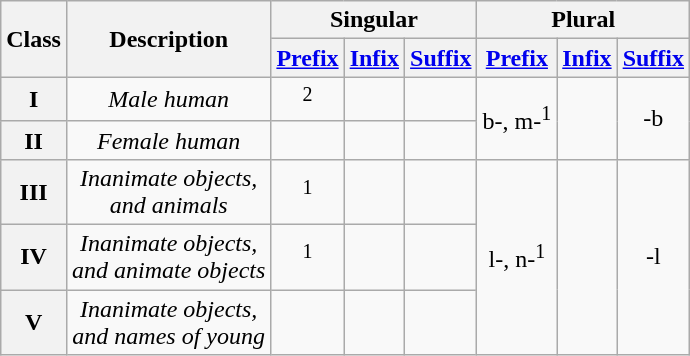<table class="wikitable" style="text-align:center">
<tr>
<th rowspan="2">Class</th>
<th rowspan="2">Description</th>
<th colspan="3">Singular</th>
<th colspan="3">Plural</th>
</tr>
<tr>
<th><a href='#'>Prefix</a></th>
<th><a href='#'>Infix</a></th>
<th><a href='#'>Suffix</a></th>
<th><a href='#'>Prefix</a></th>
<th><a href='#'>Infix</a></th>
<th><a href='#'>Suffix</a></th>
</tr>
<tr>
<th>I</th>
<td><em>Male human</em></td>
<td><sup>2</sup></td>
<td></td>
<td></td>
<td rowspan="2">b-, m-<sup>1</sup></td>
<td rowspan="2"></td>
<td rowspan="2">-b</td>
</tr>
<tr>
<th>II</th>
<td><em>Female human</em></td>
<td></td>
<td></td>
<td></td>
</tr>
<tr>
<th>III</th>
<td><em>Inanimate objects,<br>and animals</em></td>
<td><sup>1</sup></td>
<td></td>
<td></td>
<td rowspan="3">l-, n-<sup>1</sup></td>
<td rowspan="3"></td>
<td rowspan="3">-l</td>
</tr>
<tr>
<th>IV</th>
<td><em>Inanimate objects,<br>and animate objects</em></td>
<td><sup>1</sup></td>
<td></td>
<td></td>
</tr>
<tr>
<th>V</th>
<td><em>Inanimate objects,<br>and names of young</em></td>
<td></td>
<td></td>
<td></td>
</tr>
</table>
